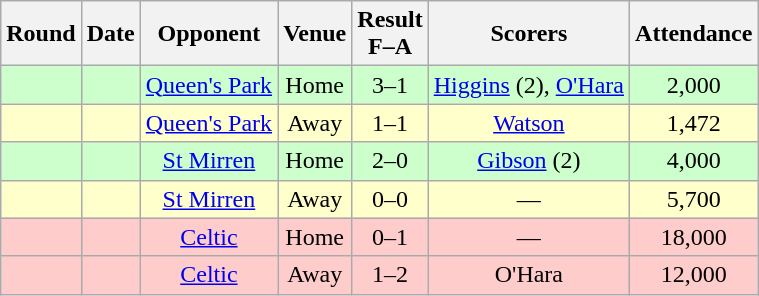<table class="wikitable sortable" style="text-align:center;">
<tr>
<th>Round</th>
<th>Date</th>
<th>Opponent</th>
<th>Venue</th>
<th>Result<br>F–A</th>
<th class=unsortable>Scorers</th>
<th>Attendance</th>
</tr>
<tr bgcolor="#CCFFCC">
<td></td>
<td></td>
<td><a href='#'>Queen's Park</a></td>
<td>Home</td>
<td>3–1</td>
<td><a href='#'>Higgins</a> (2), <a href='#'>O'Hara</a></td>
<td>2,000</td>
</tr>
<tr bgcolor="#FFFFCC">
<td></td>
<td></td>
<td><a href='#'>Queen's Park</a></td>
<td>Away</td>
<td>1–1</td>
<td><a href='#'>Watson</a></td>
<td>1,472</td>
</tr>
<tr bgcolor="#CCFFCC">
<td></td>
<td></td>
<td><a href='#'>St Mirren</a></td>
<td>Home</td>
<td>2–0</td>
<td><a href='#'>Gibson</a> (2)</td>
<td>4,000</td>
</tr>
<tr bgcolor="#FFFFCC">
<td></td>
<td></td>
<td><a href='#'>St Mirren</a></td>
<td>Away</td>
<td>0–0</td>
<td>—</td>
<td>5,700</td>
</tr>
<tr bgcolor="#FFCCCC">
<td></td>
<td></td>
<td><a href='#'>Celtic</a></td>
<td>Home</td>
<td>0–1</td>
<td>—</td>
<td>18,000</td>
</tr>
<tr bgcolor="#FFCCCC">
<td></td>
<td></td>
<td><a href='#'>Celtic</a></td>
<td>Away</td>
<td>1–2 </td>
<td>O'Hara</td>
<td>12,000</td>
</tr>
</table>
